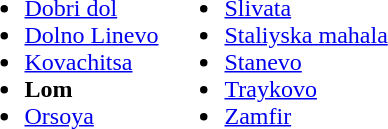<table>
<tr>
<td valign="top"><br><ul><li><a href='#'>Dobri dol</a></li><li><a href='#'>Dolno Linevo</a></li><li><a href='#'>Kovachitsa</a></li><li><strong>Lom</strong></li><li><a href='#'>Orsoya</a></li></ul></td>
<td valign="top"><br><ul><li><a href='#'>Slivata</a></li><li><a href='#'>Staliyska mahala</a></li><li><a href='#'>Stanevo</a></li><li><a href='#'>Traykovo</a></li><li><a href='#'>Zamfir</a></li></ul></td>
</tr>
</table>
